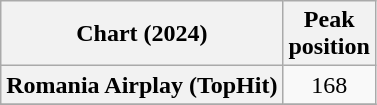<table class="wikitable plainrowheaders" style="text-align:center">
<tr>
<th scope="col">Chart (2024)</th>
<th scope="col">Peak<br>position</th>
</tr>
<tr>
<th scope="row">Romania Airplay (TopHit)</th>
<td>168</td>
</tr>
<tr>
</tr>
</table>
